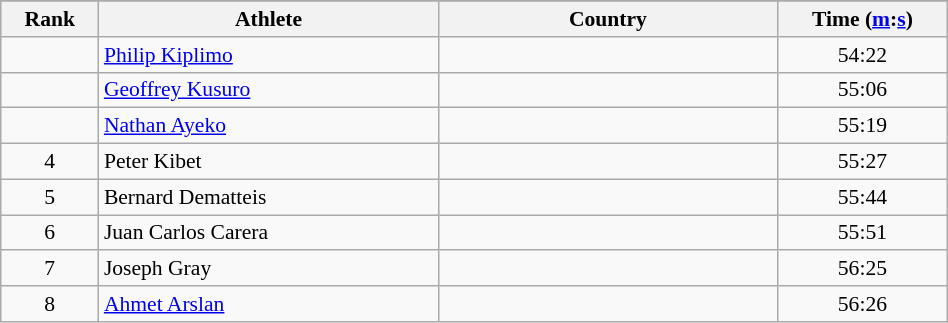<table class="wikitable" width=50% style="font-size:90%; text-align:center;">
<tr>
</tr>
<tr>
<th width=5%>Rank</th>
<th width=20%>Athlete</th>
<th width=20%>Country</th>
<th width=10%>Time (<a href='#'>m</a>:<a href='#'>s</a>)</th>
</tr>
<tr align="center">
<td></td>
<td align="left"><a href='#'>Philip Kiplimo</a></td>
<td align="left"></td>
<td>54:22</td>
</tr>
<tr align="center">
<td></td>
<td align="left"><a href='#'>Geoffrey Kusuro</a></td>
<td align="left"></td>
<td>55:06</td>
</tr>
<tr align="center">
<td></td>
<td align="left"><a href='#'>Nathan Ayeko</a></td>
<td align="left"></td>
<td>55:19</td>
</tr>
<tr align="center">
<td>4</td>
<td align="left">Peter Kibet</td>
<td align="left"></td>
<td>55:27</td>
</tr>
<tr align="center">
<td>5</td>
<td align="left">Bernard Dematteis</td>
<td align="left"></td>
<td>55:44</td>
</tr>
<tr align="center">
<td>6</td>
<td align="left">Juan Carlos Carera</td>
<td align="left"></td>
<td>55:51</td>
</tr>
<tr align="center">
<td>7</td>
<td align="left">Joseph Gray</td>
<td align="left"></td>
<td>56:25</td>
</tr>
<tr align="center">
<td>8</td>
<td align="left"><a href='#'>Ahmet Arslan</a></td>
<td align="left"></td>
<td>56:26</td>
</tr>
</table>
